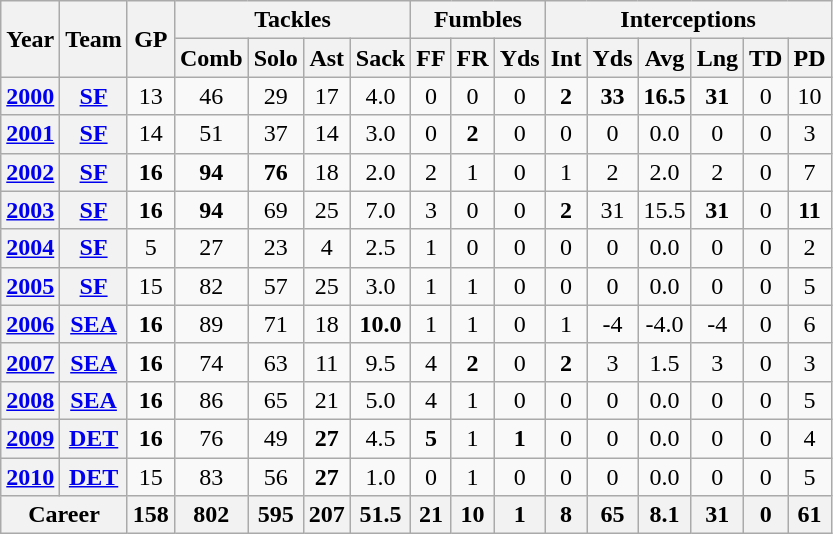<table class="wikitable" style="text-align:center">
<tr>
<th rowspan="2">Year</th>
<th rowspan="2">Team</th>
<th rowspan="2">GP</th>
<th colspan="4">Tackles</th>
<th colspan="3">Fumbles</th>
<th colspan="6">Interceptions</th>
</tr>
<tr>
<th>Comb</th>
<th>Solo</th>
<th>Ast</th>
<th>Sack</th>
<th>FF</th>
<th>FR</th>
<th>Yds</th>
<th>Int</th>
<th>Yds</th>
<th>Avg</th>
<th>Lng</th>
<th>TD</th>
<th>PD</th>
</tr>
<tr>
<th><a href='#'>2000</a></th>
<th><a href='#'>SF</a></th>
<td>13</td>
<td>46</td>
<td>29</td>
<td>17</td>
<td>4.0</td>
<td>0</td>
<td>0</td>
<td>0</td>
<td><strong>2</strong></td>
<td><strong>33</strong></td>
<td><strong>16.5</strong></td>
<td><strong>31</strong></td>
<td>0</td>
<td>10</td>
</tr>
<tr>
<th><a href='#'>2001</a></th>
<th><a href='#'>SF</a></th>
<td>14</td>
<td>51</td>
<td>37</td>
<td>14</td>
<td>3.0</td>
<td>0</td>
<td><strong>2</strong></td>
<td>0</td>
<td>0</td>
<td>0</td>
<td>0.0</td>
<td>0</td>
<td>0</td>
<td>3</td>
</tr>
<tr>
<th><a href='#'>2002</a></th>
<th><a href='#'>SF</a></th>
<td><strong>16</strong></td>
<td><strong>94</strong></td>
<td><strong>76</strong></td>
<td>18</td>
<td>2.0</td>
<td>2</td>
<td>1</td>
<td>0</td>
<td>1</td>
<td>2</td>
<td>2.0</td>
<td>2</td>
<td>0</td>
<td>7</td>
</tr>
<tr>
<th><a href='#'>2003</a></th>
<th><a href='#'>SF</a></th>
<td><strong>16</strong></td>
<td><strong>94</strong></td>
<td>69</td>
<td>25</td>
<td>7.0</td>
<td>3</td>
<td>0</td>
<td>0</td>
<td><strong>2</strong></td>
<td>31</td>
<td>15.5</td>
<td><strong>31</strong></td>
<td>0</td>
<td><strong>11</strong></td>
</tr>
<tr>
<th><a href='#'>2004</a></th>
<th><a href='#'>SF</a></th>
<td>5</td>
<td>27</td>
<td>23</td>
<td>4</td>
<td>2.5</td>
<td>1</td>
<td>0</td>
<td>0</td>
<td>0</td>
<td>0</td>
<td>0.0</td>
<td>0</td>
<td>0</td>
<td>2</td>
</tr>
<tr>
<th><a href='#'>2005</a></th>
<th><a href='#'>SF</a></th>
<td>15</td>
<td>82</td>
<td>57</td>
<td>25</td>
<td>3.0</td>
<td>1</td>
<td>1</td>
<td>0</td>
<td>0</td>
<td>0</td>
<td>0.0</td>
<td>0</td>
<td>0</td>
<td>5</td>
</tr>
<tr>
<th><a href='#'>2006</a></th>
<th><a href='#'>SEA</a></th>
<td><strong>16</strong></td>
<td>89</td>
<td>71</td>
<td>18</td>
<td><strong>10.0</strong></td>
<td>1</td>
<td>1</td>
<td>0</td>
<td>1</td>
<td>-4</td>
<td>-4.0</td>
<td>-4</td>
<td>0</td>
<td>6</td>
</tr>
<tr>
<th><a href='#'>2007</a></th>
<th><a href='#'>SEA</a></th>
<td><strong>16</strong></td>
<td>74</td>
<td>63</td>
<td>11</td>
<td>9.5</td>
<td>4</td>
<td><strong>2</strong></td>
<td>0</td>
<td><strong>2</strong></td>
<td>3</td>
<td>1.5</td>
<td>3</td>
<td>0</td>
<td>3</td>
</tr>
<tr>
<th><a href='#'>2008</a></th>
<th><a href='#'>SEA</a></th>
<td><strong>16</strong></td>
<td>86</td>
<td>65</td>
<td>21</td>
<td>5.0</td>
<td>4</td>
<td>1</td>
<td>0</td>
<td>0</td>
<td>0</td>
<td>0.0</td>
<td>0</td>
<td>0</td>
<td>5</td>
</tr>
<tr>
<th><a href='#'>2009</a></th>
<th><a href='#'>DET</a></th>
<td><strong>16</strong></td>
<td>76</td>
<td>49</td>
<td><strong>27</strong></td>
<td>4.5</td>
<td><strong>5</strong></td>
<td>1</td>
<td><strong>1</strong></td>
<td>0</td>
<td>0</td>
<td>0.0</td>
<td>0</td>
<td>0</td>
<td>4</td>
</tr>
<tr>
<th><a href='#'>2010</a></th>
<th><a href='#'>DET</a></th>
<td>15</td>
<td>83</td>
<td>56</td>
<td><strong>27</strong></td>
<td>1.0</td>
<td>0</td>
<td>1</td>
<td>0</td>
<td>0</td>
<td>0</td>
<td>0.0</td>
<td>0</td>
<td>0</td>
<td>5</td>
</tr>
<tr>
<th colspan="2">Career</th>
<th>158</th>
<th>802</th>
<th>595</th>
<th>207</th>
<th>51.5</th>
<th>21</th>
<th>10</th>
<th>1</th>
<th>8</th>
<th>65</th>
<th>8.1</th>
<th>31</th>
<th>0</th>
<th>61</th>
</tr>
</table>
